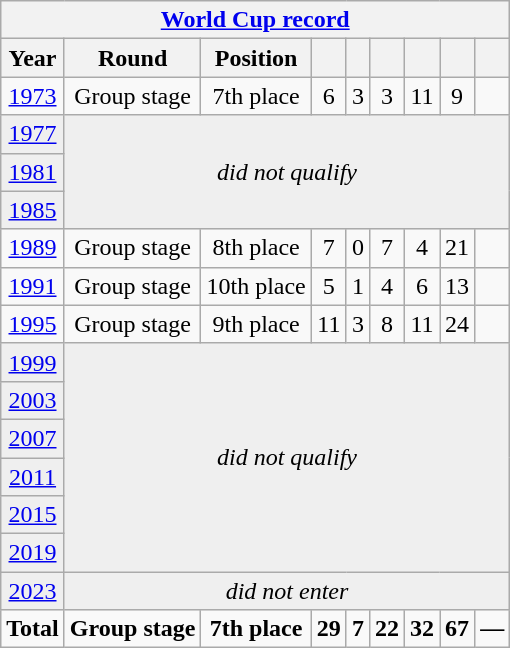<table class="wikitable" style="text-align: center;">
<tr>
<th colspan=9><a href='#'>World Cup record</a></th>
</tr>
<tr>
<th>Year</th>
<th>Round</th>
<th>Position</th>
<th></th>
<th></th>
<th></th>
<th></th>
<th></th>
<th></th>
</tr>
<tr>
<td> <a href='#'>1973</a></td>
<td>Group stage</td>
<td>7th place</td>
<td>6</td>
<td>3</td>
<td>3</td>
<td>11</td>
<td>9</td>
<td></td>
</tr>
<tr style="background:#efefef">
<td> <a href='#'>1977</a></td>
<td colspan=8 rowspan=3 align=center><em>did not qualify</em></td>
</tr>
<tr style="background:#efefef">
<td> <a href='#'>1981</a></td>
</tr>
<tr style="background:#efefef">
<td> <a href='#'>1985</a></td>
</tr>
<tr>
<td> <a href='#'>1989</a></td>
<td>Group stage</td>
<td>8th place</td>
<td>7</td>
<td>0</td>
<td>7</td>
<td>4</td>
<td>21</td>
<td></td>
</tr>
<tr>
<td> <a href='#'>1991</a></td>
<td>Group stage</td>
<td>10th place</td>
<td>5</td>
<td>1</td>
<td>4</td>
<td>6</td>
<td>13</td>
<td></td>
</tr>
<tr>
<td> <a href='#'>1995</a></td>
<td>Group stage</td>
<td>9th place</td>
<td>11</td>
<td>3</td>
<td>8</td>
<td>11</td>
<td>24</td>
<td></td>
</tr>
<tr style="background:#efefef">
<td> <a href='#'>1999</a></td>
<td colspan=8 rowspan=6 align=center><em>did not qualify</em></td>
</tr>
<tr style="background:#efefef">
<td> <a href='#'>2003</a></td>
</tr>
<tr style="background:#efefef">
<td> <a href='#'>2007</a></td>
</tr>
<tr style="background:#efefef">
<td> <a href='#'>2011</a></td>
</tr>
<tr style="background:#efefef">
<td> <a href='#'>2015</a></td>
</tr>
<tr style="background:#efefef">
<td> <a href='#'>2019</a></td>
</tr>
<tr style="background:#efefef">
<td> <a href='#'>2023</a></td>
<td colspan=8 rowspan=1 align=center><em>did not enter</em></td>
</tr>
<tr>
<td colspan=1><strong>Total</strong></td>
<td><strong>Group stage</strong></td>
<td><strong>7th place</strong></td>
<td><strong>29</strong></td>
<td><strong>7</strong></td>
<td><strong>22</strong></td>
<td><strong>32</strong></td>
<td><strong>67</strong></td>
<td><strong>—</strong></td>
</tr>
</table>
